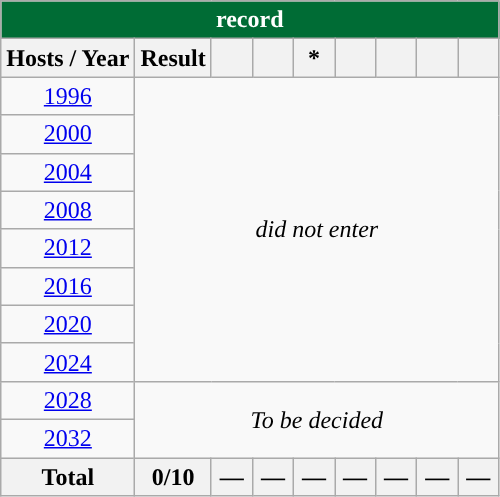<table class="wikitable mw-collapsible" style="text-align: center;font-size:100%;">
<tr>
<th colspan="9" style="background: #006C35; color: white;"><a href='#'></a> record</th>
</tr>
<tr>
<th>Hosts / Year</th>
<th>Result</th>
<th width="20"></th>
<th width="20"></th>
<th width="20">*</th>
<th width="20"></th>
<th width="20"></th>
<th width="20"></th>
<th width="20"></th>
</tr>
<tr>
<td> <a href='#'>1996</a></td>
<td colspan="8" rowspan="8"><em>did not enter</em></td>
</tr>
<tr>
<td> <a href='#'>2000</a></td>
</tr>
<tr>
<td> <a href='#'>2004</a></td>
</tr>
<tr>
<td> <a href='#'>2008</a></td>
</tr>
<tr>
<td> <a href='#'>2012</a></td>
</tr>
<tr>
<td> <a href='#'>2016</a></td>
</tr>
<tr>
<td> <a href='#'>2020</a></td>
</tr>
<tr>
<td> <a href='#'>2024</a></td>
</tr>
<tr>
<td> <a href='#'>2028</a></td>
<td colspan="8" rowspan="2"><em>To be decided</em></td>
</tr>
<tr>
<td> <a href='#'>2032</a></td>
</tr>
<tr>
<th>Total</th>
<th>0/10</th>
<th>—</th>
<th>—</th>
<th>—</th>
<th>—</th>
<th>—</th>
<th>—</th>
<th>—</th>
</tr>
</table>
